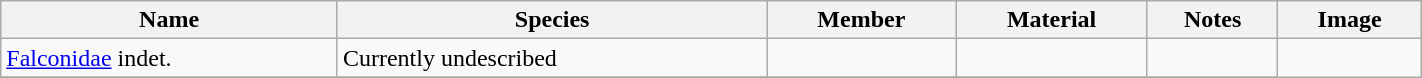<table class="wikitable" align="center" width="75%">
<tr>
<th>Name</th>
<th>Species</th>
<th>Member</th>
<th>Material</th>
<th>Notes</th>
<th>Image</th>
</tr>
<tr>
<td><a href='#'>Falconidae</a> indet.</td>
<td>Currently undescribed</td>
<td></td>
<td></td>
<td></td>
</tr>
<tr>
</tr>
</table>
